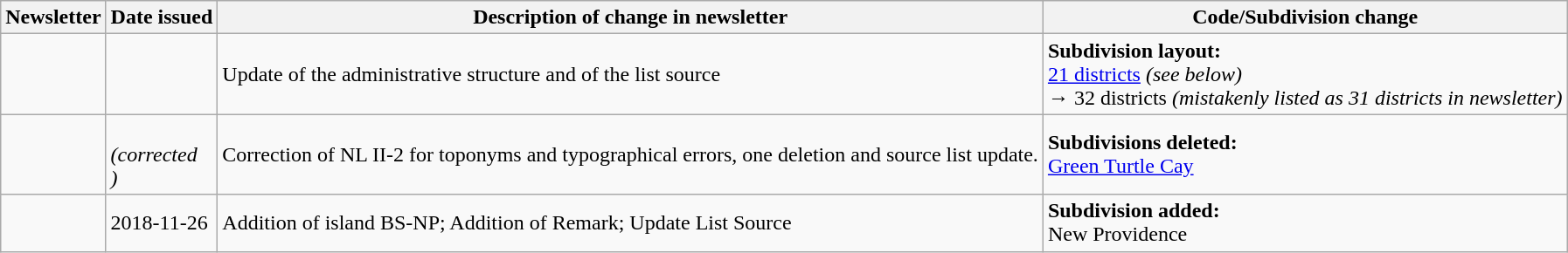<table class="wikitable">
<tr>
<th>Newsletter</th>
<th>Date issued</th>
<th>Description of change in newsletter</th>
<th>Code/Subdivision change</th>
</tr>
<tr>
<td id="II-2"></td>
<td></td>
<td>Update of the administrative structure and of the list source</td>
<td style=white-space:nowrap><strong>Subdivision layout:</strong><br> <a href='#'>21 districts</a> <em>(see below)</em><br> → 32 districts <em>(mistakenly listed as 31 districts in newsletter)</em></td>
</tr>
<tr>
<td id="II-3"></td>
<td><br> <em>(corrected<br> )</em></td>
<td>Correction of NL II-2 for toponyms and typographical errors, one deletion and source list update.</td>
<td style=white-space:nowrap><strong>Subdivisions deleted:</strong><br>  <a href='#'>Green Turtle Cay</a></td>
</tr>
<tr>
<td></td>
<td>2018-11-26</td>
<td>Addition of island BS-NP; Addition of Remark; Update List Source</td>
<td><strong>Subdivision added:</strong><br>  New Providence</td>
</tr>
</table>
